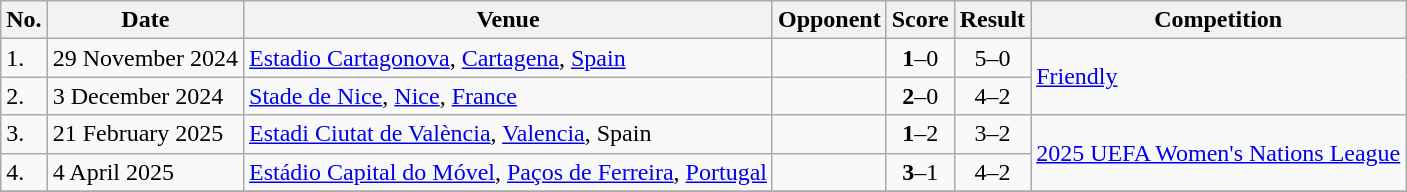<table class="wikitable">
<tr>
<th>No.</th>
<th>Date</th>
<th>Venue</th>
<th>Opponent</th>
<th>Score</th>
<th>Result</th>
<th>Competition</th>
</tr>
<tr>
<td>1.</td>
<td>29 November 2024</td>
<td><a href='#'>Estadio Cartagonova</a>, <a href='#'>Cartagena</a>, <a href='#'>Spain</a></td>
<td></td>
<td align=center><strong>1</strong>–0</td>
<td align=center>5–0</td>
<td rowspan=2><a href='#'>Friendly</a></td>
</tr>
<tr>
<td>2.</td>
<td>3 December 2024</td>
<td><a href='#'>Stade de Nice</a>, <a href='#'>Nice</a>, <a href='#'>France</a></td>
<td></td>
<td align=center><strong>2</strong>–0</td>
<td align=center>4–2</td>
</tr>
<tr>
<td>3.</td>
<td>21 February 2025</td>
<td><a href='#'>Estadi Ciutat de València</a>, <a href='#'>Valencia</a>, Spain</td>
<td></td>
<td align=center><strong>1</strong>–2</td>
<td align=center>3–2</td>
<td rowspan=2><a href='#'>2025 UEFA Women's Nations League</a></td>
</tr>
<tr>
<td>4.</td>
<td>4 April 2025</td>
<td><a href='#'>Estádio Capital do Móvel</a>, <a href='#'>Paços de Ferreira</a>, <a href='#'>Portugal</a></td>
<td></td>
<td align=center><strong>3</strong>–1</td>
<td align=center>4–2</td>
</tr>
<tr>
</tr>
</table>
